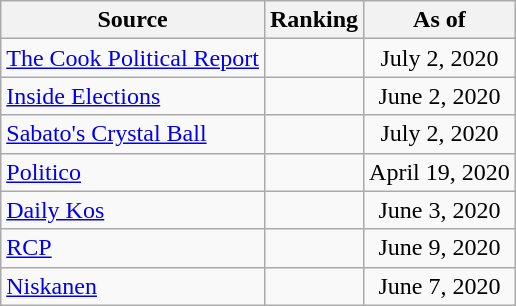<table class="wikitable" style="text-align:center">
<tr>
<th>Source</th>
<th>Ranking</th>
<th>As of</th>
</tr>
<tr>
<td align="left"><a href='#'>The Cook Political Report</a></td>
<td></td>
<td>July 2, 2020</td>
</tr>
<tr>
<td align="left"><a href='#'>Inside Elections</a></td>
<td></td>
<td>June 2, 2020</td>
</tr>
<tr>
<td align="left"><a href='#'>Sabato's Crystal Ball</a></td>
<td></td>
<td>July 2, 2020</td>
</tr>
<tr>
<td align="left"><a href='#'>Politico</a></td>
<td></td>
<td>April 19, 2020</td>
</tr>
<tr>
<td align="left"><a href='#'>Daily Kos</a></td>
<td></td>
<td>June 3, 2020</td>
</tr>
<tr>
<td align="left"><a href='#'>RCP</a></td>
<td></td>
<td>June 9, 2020</td>
</tr>
<tr>
<td align="left"><a href='#'>Niskanen</a></td>
<td></td>
<td>June 7, 2020</td>
</tr>
</table>
